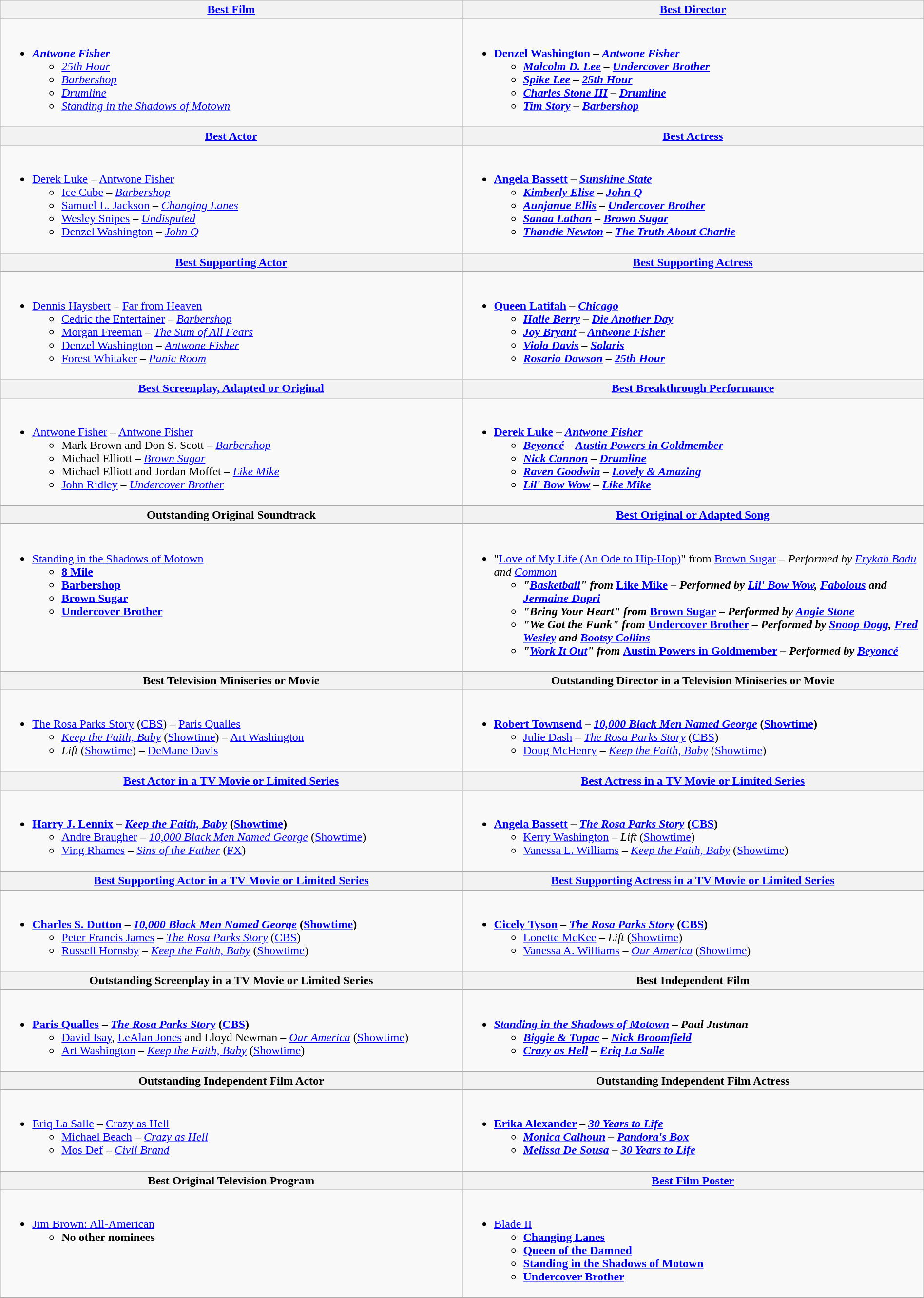<table class=wikitable width="100%">
<tr>
<th width="50%"><a href='#'>Best Film</a></th>
<th width="50%"><a href='#'>Best Director</a></th>
</tr>
<tr>
<td valign="top"><br><ul><li><strong><em><a href='#'>Antwone Fisher</a></em></strong><ul><li><em><a href='#'>25th Hour</a></em></li><li><em><a href='#'>Barbershop</a></em></li><li><em><a href='#'>Drumline</a></em></li><li><em><a href='#'>Standing in the Shadows of Motown</a></em></li></ul></li></ul></td>
<td valign="top"><br><ul><li><strong><a href='#'>Denzel Washington</a> – <em><a href='#'>Antwone Fisher</a><strong><em><ul><li><a href='#'>Malcolm D. Lee</a> – </em><a href='#'>Undercover Brother</a><em></li><li><a href='#'>Spike Lee</a> – </em><a href='#'>25th Hour</a><em></li><li><a href='#'>Charles Stone III</a> – </em><a href='#'>Drumline</a><em></li><li><a href='#'>Tim Story</a> – </em><a href='#'>Barbershop</a><em></li></ul></li></ul></td>
</tr>
<tr>
<th width="50%"><a href='#'>Best Actor</a></th>
<th width="50%"><a href='#'>Best Actress</a></th>
</tr>
<tr>
<td valign="top"><br><ul><li></strong><a href='#'>Derek Luke</a> – </em><a href='#'>Antwone Fisher</a></em></strong><ul><li><a href='#'>Ice Cube</a> – <em><a href='#'>Barbershop</a></em></li><li><a href='#'>Samuel L. Jackson</a> – <em><a href='#'>Changing Lanes</a></em></li><li><a href='#'>Wesley Snipes</a> – <em><a href='#'>Undisputed</a></em></li><li><a href='#'>Denzel Washington</a> – <em><a href='#'>John Q</a></em></li></ul></li></ul></td>
<td valign="top"><br><ul><li><strong><a href='#'>Angela Bassett</a> – <em><a href='#'>Sunshine State</a><strong><em><ul><li><a href='#'>Kimberly Elise</a> – </em><a href='#'>John Q</a><em></li><li><a href='#'>Aunjanue Ellis</a> – </em><a href='#'>Undercover Brother</a><em></li><li><a href='#'>Sanaa Lathan</a> – </em><a href='#'>Brown Sugar</a><em></li><li><a href='#'>Thandie Newton</a> – </em><a href='#'>The Truth About Charlie</a><em></li></ul></li></ul></td>
</tr>
<tr>
<th width="50%"><a href='#'>Best Supporting Actor</a></th>
<th width="50%"><a href='#'>Best Supporting Actress</a></th>
</tr>
<tr>
<td valign="top"><br><ul><li></strong><a href='#'>Dennis Haysbert</a> – </em><a href='#'>Far from Heaven</a></em></strong><ul><li><a href='#'>Cedric the Entertainer</a> – <em><a href='#'>Barbershop</a></em></li><li><a href='#'>Morgan Freeman</a> – <em><a href='#'>The Sum of All Fears</a></em></li><li><a href='#'>Denzel Washington</a> – <em><a href='#'>Antwone Fisher</a></em></li><li><a href='#'>Forest Whitaker</a> – <em><a href='#'>Panic Room</a></em></li></ul></li></ul></td>
<td valign="top"><br><ul><li><strong><a href='#'>Queen Latifah</a> – <em><a href='#'>Chicago</a><strong><em><ul><li><a href='#'>Halle Berry</a> – </em><a href='#'>Die Another Day</a><em></li><li><a href='#'>Joy Bryant</a> – </em><a href='#'>Antwone Fisher</a><em></li><li><a href='#'>Viola Davis</a> – </em><a href='#'>Solaris</a><em></li><li><a href='#'>Rosario Dawson</a> – </em><a href='#'>25th Hour</a><em></li></ul></li></ul></td>
</tr>
<tr>
<th width="50%"><a href='#'>Best Screenplay, Adapted or Original</a></th>
<th width="50%"><a href='#'>Best Breakthrough Performance</a></th>
</tr>
<tr>
<td valign="top"><br><ul><li></strong><a href='#'>Antwone Fisher</a> – </em><a href='#'>Antwone Fisher</a></em></strong><ul><li>Mark Brown and Don S. Scott – <em><a href='#'>Barbershop</a></em></li><li>Michael Elliott – <em><a href='#'>Brown Sugar</a></em></li><li>Michael Elliott and Jordan Moffet – <em><a href='#'>Like Mike</a></em></li><li><a href='#'>John Ridley</a> – <em><a href='#'>Undercover Brother</a></em></li></ul></li></ul></td>
<td valign="top"><br><ul><li><strong><a href='#'>Derek Luke</a> – <em><a href='#'>Antwone Fisher</a><strong><em><ul><li><a href='#'>Beyoncé</a> – </em><a href='#'>Austin Powers in Goldmember</a><em></li><li><a href='#'>Nick Cannon</a> – </em><a href='#'>Drumline</a><em></li><li><a href='#'>Raven Goodwin</a> – </em><a href='#'>Lovely & Amazing</a><em></li><li><a href='#'>Lil' Bow Wow</a> – </em><a href='#'>Like Mike</a><em></li></ul></li></ul></td>
</tr>
<tr>
<th width="50%">Outstanding Original Soundtrack</th>
<th width="50%"><a href='#'>Best Original or Adapted Song</a></th>
</tr>
<tr>
<td valign="top"><br><ul><li></em></strong><a href='#'>Standing in the Shadows of Motown</a><strong><em><ul><li></em><a href='#'>8 Mile</a><em></li><li></em><a href='#'>Barbershop</a><em></li><li></em><a href='#'>Brown Sugar</a><em></li><li></em><a href='#'>Undercover Brother</a><em></li></ul></li></ul></td>
<td valign="top"><br><ul><li></strong>"<a href='#'>Love of My Life (An Ode to Hip-Hop)</a>" from </em><a href='#'>Brown Sugar</a><em> – Performed by <a href='#'>Erykah Badu</a> and <a href='#'>Common</a><strong><ul><li>"<a href='#'>Basketball</a>" from </em><a href='#'>Like Mike</a><em> – Performed by <a href='#'>Lil' Bow Wow</a>, <a href='#'>Fabolous</a> and <a href='#'>Jermaine Dupri</a></li><li>"Bring Your Heart" from </em><a href='#'>Brown Sugar</a><em> – Performed by <a href='#'>Angie Stone</a></li><li>"We Got the Funk" from </em><a href='#'>Undercover Brother</a><em> – Performed by <a href='#'>Snoop Dogg</a>, <a href='#'>Fred Wesley</a> and <a href='#'>Bootsy Collins</a></li><li>"<a href='#'>Work It Out</a>" from </em><a href='#'>Austin Powers in Goldmember</a><em> – Performed by <a href='#'>Beyoncé</a></li></ul></li></ul></td>
</tr>
<tr>
<th width="50%">Best Television Miniseries or Movie</th>
<th width="50%">Outstanding Director in a Television Miniseries or Movie</th>
</tr>
<tr>
<td valign="top"><br><ul><li></em></strong><a href='#'>The Rosa Parks Story</a></em> (<a href='#'>CBS</a>) – <a href='#'>Paris Qualles</a></strong><ul><li><em><a href='#'>Keep the Faith, Baby</a></em> (<a href='#'>Showtime</a>) – <a href='#'>Art Washington</a></li><li><em>Lift</em> (<a href='#'>Showtime</a>) – <a href='#'>DeMane Davis</a></li></ul></li></ul></td>
<td valign="top"><br><ul><li><strong><a href='#'>Robert Townsend</a> – <em><a href='#'>10,000 Black Men Named George</a></em> (<a href='#'>Showtime</a>)</strong><ul><li><a href='#'>Julie Dash</a> – <em><a href='#'>The Rosa Parks Story</a></em> (<a href='#'>CBS</a>)</li><li><a href='#'>Doug McHenry</a> – <em><a href='#'>Keep the Faith, Baby</a></em> (<a href='#'>Showtime</a>)</li></ul></li></ul></td>
</tr>
<tr>
<th width="50%"><a href='#'>Best Actor in a TV Movie or Limited Series</a></th>
<th width="50%"><a href='#'>Best Actress in a TV Movie or Limited Series</a></th>
</tr>
<tr>
<td valign="top"><br><ul><li><strong><a href='#'>Harry J. Lennix</a> – <em><a href='#'>Keep the Faith, Baby</a></em> (<a href='#'>Showtime</a>)</strong><ul><li><a href='#'>Andre Braugher</a> – <em><a href='#'>10,000 Black Men Named George</a></em> (<a href='#'>Showtime</a>)</li><li><a href='#'>Ving Rhames</a> – <em><a href='#'>Sins of the Father</a></em> (<a href='#'>FX</a>)</li></ul></li></ul></td>
<td valign="top"><br><ul><li><strong><a href='#'>Angela Bassett</a> – <em><a href='#'>The Rosa Parks Story</a></em> (<a href='#'>CBS</a>)</strong><ul><li><a href='#'>Kerry Washington</a> – <em>Lift</em> (<a href='#'>Showtime</a>)</li><li><a href='#'>Vanessa L. Williams</a> – <em><a href='#'>Keep the Faith, Baby</a></em> (<a href='#'>Showtime</a>)</li></ul></li></ul></td>
</tr>
<tr>
<th width="50%"><a href='#'>Best Supporting Actor in a TV Movie or Limited Series</a></th>
<th width="50%"><a href='#'>Best Supporting Actress in a TV Movie or Limited Series</a></th>
</tr>
<tr>
<td valign="top"><br><ul><li><strong><a href='#'>Charles S. Dutton</a> – <em><a href='#'>10,000 Black Men Named George</a></em> (<a href='#'>Showtime</a>)</strong><ul><li><a href='#'>Peter Francis James</a> – <em><a href='#'>The Rosa Parks Story</a></em> (<a href='#'>CBS</a>)</li><li><a href='#'>Russell Hornsby</a> – <em><a href='#'>Keep the Faith, Baby</a></em> (<a href='#'>Showtime</a>)</li></ul></li></ul></td>
<td valign="top"><br><ul><li><strong><a href='#'>Cicely Tyson</a> – <em><a href='#'>The Rosa Parks Story</a></em> (<a href='#'>CBS</a>)</strong><ul><li><a href='#'>Lonette McKee</a> – <em>Lift</em> (<a href='#'>Showtime</a>)</li><li><a href='#'>Vanessa A. Williams</a> – <em><a href='#'>Our America</a></em> (<a href='#'>Showtime</a>)</li></ul></li></ul></td>
</tr>
<tr>
<th width="50%">Outstanding Screenplay in a TV Movie or Limited Series</th>
<th width="50%">Best Independent Film</th>
</tr>
<tr>
<td valign="top"><br><ul><li><strong><a href='#'>Paris Qualles</a> – <em><a href='#'>The Rosa Parks Story</a></em> (<a href='#'>CBS</a>)</strong><ul><li><a href='#'>David Isay</a>, <a href='#'>LeAlan Jones</a> and Lloyd Newman – <em><a href='#'>Our America</a></em> (<a href='#'>Showtime</a>)</li><li><a href='#'>Art Washington</a> – <em><a href='#'>Keep the Faith, Baby</a></em> (<a href='#'>Showtime</a>)</li></ul></li></ul></td>
<td valign="top"><br><ul><li><strong><em><a href='#'>Standing in the Shadows of Motown</a><em> – Paul Justman<strong><ul><li></em><a href='#'>Biggie & Tupac</a><em> – <a href='#'>Nick Broomfield</a></li><li></em><a href='#'>Crazy as Hell</a><em> – <a href='#'>Eriq La Salle</a></li></ul></li></ul></td>
</tr>
<tr>
<th width="50%">Outstanding Independent Film Actor</th>
<th width="50%">Outstanding Independent Film Actress</th>
</tr>
<tr>
<td valign="top"><br><ul><li></strong><a href='#'>Eriq La Salle</a> – </em><a href='#'>Crazy as Hell</a></em></strong><ul><li><a href='#'>Michael Beach</a> – <em><a href='#'>Crazy as Hell</a></em></li><li><a href='#'>Mos Def</a> – <em><a href='#'>Civil Brand</a></em></li></ul></li></ul></td>
<td valign="top"><br><ul><li><strong><a href='#'>Erika Alexander</a> – <em><a href='#'>30 Years to Life</a><strong><em><ul><li><a href='#'>Monica Calhoun</a> – </em><a href='#'>Pandora's Box</a><em></li><li><a href='#'>Melissa De Sousa</a> – </em><a href='#'>30 Years to Life</a><em></li></ul></li></ul></td>
</tr>
<tr>
<th width="50%">Best Original Television Program</th>
<th width="50%"><a href='#'>Best Film Poster</a></th>
</tr>
<tr>
<td valign="top"><br><ul><li></em></strong><a href='#'>Jim Brown: All-American</a><strong><em><ul><li></em>No other nominees<em></li></ul></li></ul></td>
<td valign="top"><br><ul><li></em></strong><a href='#'>Blade II</a><strong><em><ul><li></em><a href='#'>Changing Lanes</a><em></li><li></em><a href='#'>Queen of the Damned</a><em></li><li></em><a href='#'>Standing in the Shadows of Motown</a><em></li><li></em><a href='#'>Undercover Brother</a><em></li></ul></li></ul></td>
</tr>
</table>
